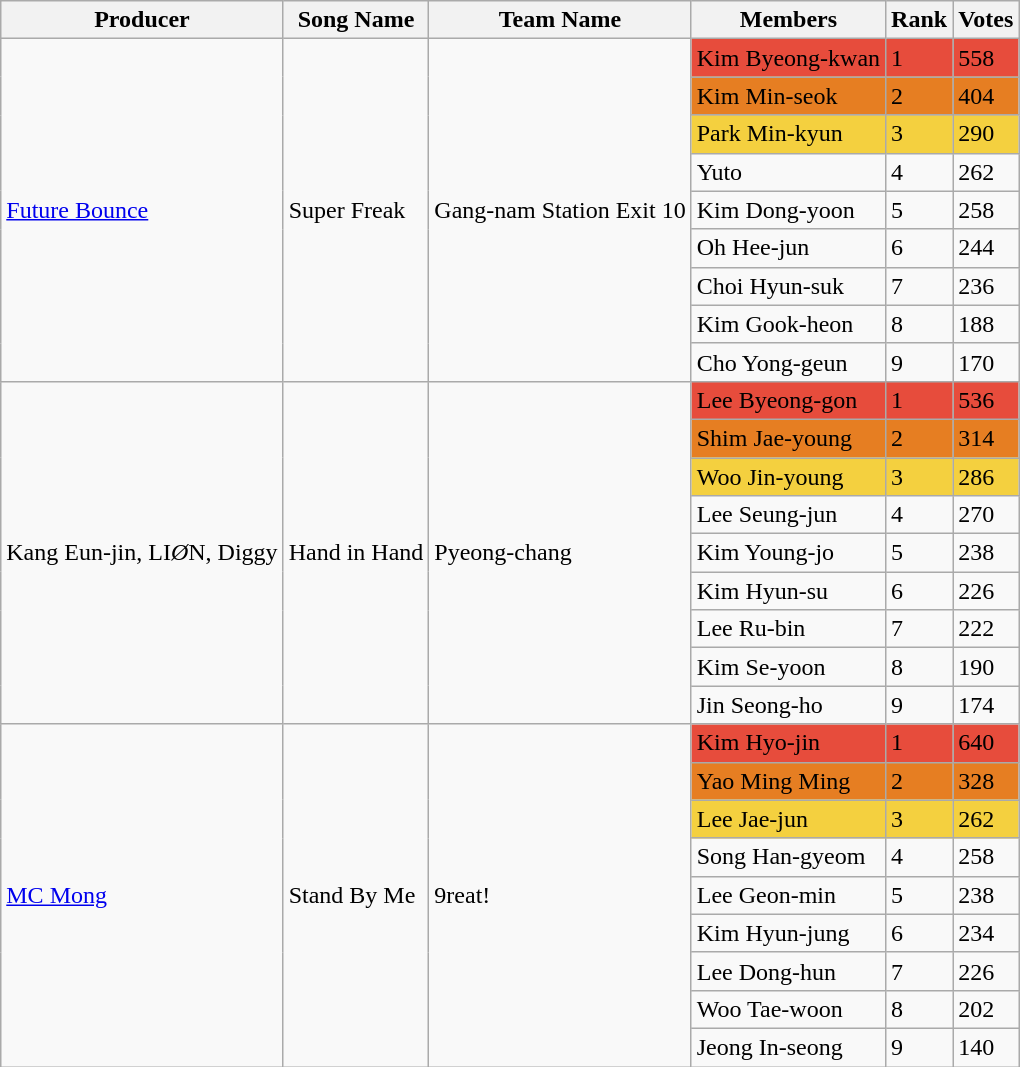<table class="wikitable sortable">
<tr>
<th>Producer</th>
<th>Song Name</th>
<th>Team Name</th>
<th>Members</th>
<th>Rank</th>
<th>Votes</th>
</tr>
<tr>
<td rowspan="9"><a href='#'>Future Bounce</a></td>
<td rowspan="9">Super Freak</td>
<td rowspan="9">Gang-nam Station Exit 10</td>
<td style="background:#e74c3c">Kim Byeong-kwan</td>
<td style="background:#e74c3c">1</td>
<td style="background:#e74c3c">558</td>
</tr>
<tr>
<td style="background:#e67e22">Kim Min-seok</td>
<td style="background:#e67e22">2</td>
<td style="background:#e67e22">404</td>
</tr>
<tr>
<td style="background:#f4d03f">Park Min-kyun</td>
<td style="background:#f4d03f">3</td>
<td style="background:#f4d03f">290</td>
</tr>
<tr>
<td>Yuto</td>
<td>4</td>
<td>262</td>
</tr>
<tr>
<td>Kim Dong-yoon</td>
<td>5</td>
<td>258</td>
</tr>
<tr>
<td>Oh Hee-jun</td>
<td>6</td>
<td>244</td>
</tr>
<tr>
<td>Choi Hyun-suk</td>
<td>7</td>
<td>236</td>
</tr>
<tr>
<td>Kim Gook-heon</td>
<td>8</td>
<td>188</td>
</tr>
<tr>
<td>Cho Yong-geun</td>
<td>9</td>
<td>170</td>
</tr>
<tr>
<td rowspan="9">Kang Eun-jin, LI<em>Ø</em>N, Diggy</td>
<td rowspan="9">Hand in Hand</td>
<td rowspan="9">Pyeong-chang</td>
<td style="background:#e74c3c">Lee Byeong-gon</td>
<td style="background:#e74c3c">1</td>
<td style="background:#e74c3c">536</td>
</tr>
<tr>
<td style="background:#e67e22">Shim Jae-young</td>
<td style="background:#e67e22">2</td>
<td style="background:#e67e22">314</td>
</tr>
<tr>
<td style="background:#f4d03f">Woo Jin-young</td>
<td style="background:#f4d03f">3</td>
<td style="background:#f4d03f">286</td>
</tr>
<tr>
<td>Lee Seung-jun</td>
<td>4</td>
<td>270</td>
</tr>
<tr>
<td>Kim Young-jo</td>
<td>5</td>
<td>238</td>
</tr>
<tr>
<td>Kim Hyun-su</td>
<td>6</td>
<td>226</td>
</tr>
<tr>
<td>Lee Ru-bin</td>
<td>7</td>
<td>222</td>
</tr>
<tr>
<td>Kim Se-yoon</td>
<td>8</td>
<td>190</td>
</tr>
<tr>
<td>Jin Seong-ho</td>
<td>9</td>
<td>174</td>
</tr>
<tr>
<td rowspan="9"><a href='#'>MC Mong</a></td>
<td rowspan="9">Stand By Me</td>
<td rowspan="9">9reat!</td>
<td style="background:#e74c3c">Kim Hyo-jin</td>
<td style="background:#e74c3c">1</td>
<td style="background:#e74c3c">640</td>
</tr>
<tr>
<td style="background:#e67e22">Yao Ming Ming</td>
<td style="background:#e67e22">2</td>
<td style="background:#e67e22">328</td>
</tr>
<tr>
<td style="background:#f4d03f">Lee Jae-jun</td>
<td style="background:#f4d03f">3</td>
<td style="background:#f4d03f">262</td>
</tr>
<tr>
<td>Song Han-gyeom</td>
<td>4</td>
<td>258</td>
</tr>
<tr>
<td>Lee Geon-min</td>
<td>5</td>
<td>238</td>
</tr>
<tr>
<td>Kim Hyun-jung</td>
<td>6</td>
<td>234</td>
</tr>
<tr>
<td>Lee Dong-hun</td>
<td>7</td>
<td>226</td>
</tr>
<tr>
<td>Woo Tae-woon</td>
<td>8</td>
<td>202</td>
</tr>
<tr>
<td>Jeong In-seong</td>
<td>9</td>
<td>140</td>
</tr>
</table>
